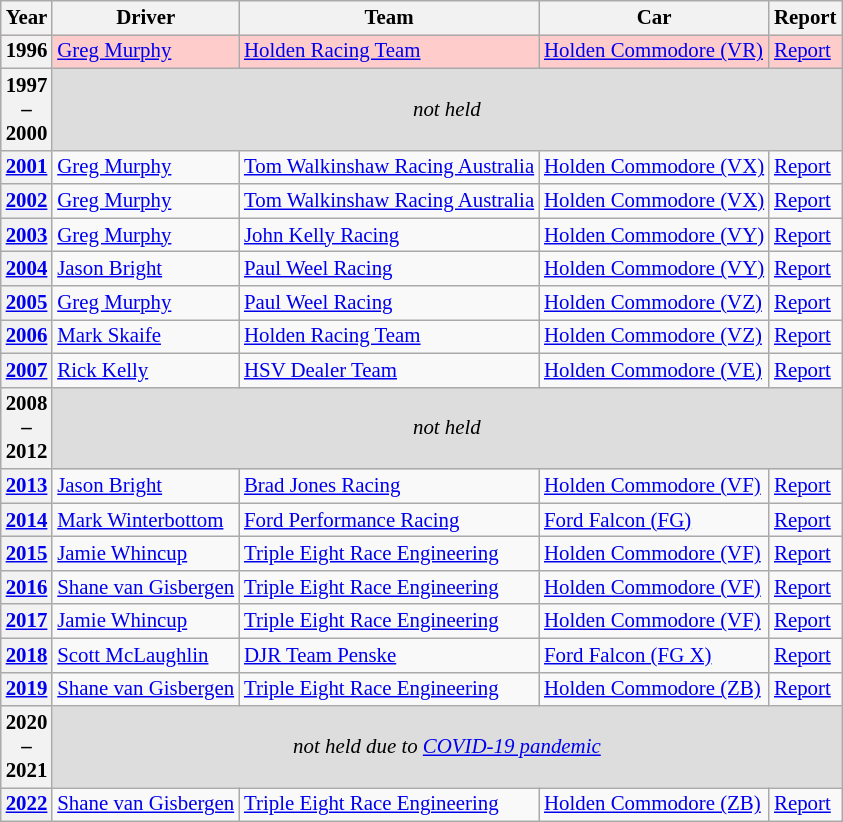<table class="wikitable" style="font-size: 87%;">
<tr>
<th>Year</th>
<th>Driver</th>
<th>Team</th>
<th>Car</th>
<th>Report</th>
</tr>
<tr style="background:#fcc;">
<th>1996</th>
<td> <a href='#'>Greg Murphy</a></td>
<td><a href='#'>Holden Racing Team</a></td>
<td><a href='#'>Holden Commodore (VR)</a></td>
<td><a href='#'>Report</a></td>
</tr>
<tr style="background: #dddddd">
<th>1997<br>–<br>2000</th>
<td align="center" colspan="5"><em>not held</em></td>
</tr>
<tr>
<th><a href='#'>2001</a></th>
<td> <a href='#'>Greg Murphy</a></td>
<td><a href='#'>Tom Walkinshaw Racing Australia</a></td>
<td><a href='#'>Holden Commodore (VX)</a></td>
<td><a href='#'>Report</a></td>
</tr>
<tr>
<th><a href='#'>2002</a></th>
<td> <a href='#'>Greg Murphy</a></td>
<td><a href='#'>Tom Walkinshaw Racing Australia</a></td>
<td><a href='#'>Holden Commodore (VX)</a></td>
<td><a href='#'>Report</a></td>
</tr>
<tr>
<th><a href='#'>2003</a></th>
<td> <a href='#'>Greg Murphy</a></td>
<td><a href='#'>John Kelly Racing</a></td>
<td><a href='#'>Holden Commodore (VY)</a></td>
<td><a href='#'>Report</a></td>
</tr>
<tr>
<th><a href='#'>2004</a></th>
<td> <a href='#'>Jason Bright</a></td>
<td><a href='#'>Paul Weel Racing</a></td>
<td><a href='#'>Holden Commodore (VY)</a></td>
<td><a href='#'>Report</a></td>
</tr>
<tr>
<th><a href='#'>2005</a></th>
<td> <a href='#'>Greg Murphy</a></td>
<td><a href='#'>Paul Weel Racing</a></td>
<td><a href='#'>Holden Commodore (VZ)</a></td>
<td><a href='#'>Report</a></td>
</tr>
<tr>
<th><a href='#'>2006</a></th>
<td> <a href='#'>Mark Skaife</a></td>
<td><a href='#'>Holden Racing Team</a></td>
<td><a href='#'>Holden Commodore (VZ)</a></td>
<td><a href='#'>Report</a></td>
</tr>
<tr>
<th><a href='#'>2007</a></th>
<td> <a href='#'>Rick Kelly</a></td>
<td><a href='#'>HSV Dealer Team</a></td>
<td><a href='#'>Holden Commodore (VE)</a></td>
<td><a href='#'>Report</a></td>
</tr>
<tr style="background: #dddddd">
<th>2008<br>–<br>2012</th>
<td align="center" colspan="5"><em>not held</em></td>
</tr>
<tr>
<th><a href='#'>2013</a></th>
<td> <a href='#'>Jason Bright</a></td>
<td><a href='#'>Brad Jones Racing</a></td>
<td><a href='#'>Holden Commodore (VF)</a></td>
<td><a href='#'>Report</a></td>
</tr>
<tr>
<th><a href='#'>2014</a></th>
<td> <a href='#'>Mark Winterbottom</a></td>
<td><a href='#'>Ford Performance Racing</a></td>
<td><a href='#'>Ford Falcon (FG)</a></td>
<td><a href='#'>Report</a></td>
</tr>
<tr>
<th><a href='#'>2015</a></th>
<td> <a href='#'>Jamie Whincup</a></td>
<td><a href='#'>Triple Eight Race Engineering</a></td>
<td><a href='#'>Holden Commodore (VF)</a></td>
<td><a href='#'>Report</a></td>
</tr>
<tr>
<th><a href='#'>2016</a></th>
<td> <a href='#'>Shane van Gisbergen</a></td>
<td><a href='#'>Triple Eight Race Engineering</a></td>
<td><a href='#'>Holden Commodore (VF)</a></td>
<td><a href='#'>Report</a></td>
</tr>
<tr>
<th><a href='#'>2017</a></th>
<td> <a href='#'>Jamie Whincup</a></td>
<td><a href='#'>Triple Eight Race Engineering</a></td>
<td><a href='#'>Holden Commodore (VF)</a></td>
<td><a href='#'>Report</a></td>
</tr>
<tr>
<th><a href='#'>2018</a></th>
<td> <a href='#'>Scott McLaughlin</a></td>
<td><a href='#'>DJR Team Penske</a></td>
<td><a href='#'>Ford Falcon (FG X)</a></td>
<td><a href='#'>Report</a></td>
</tr>
<tr>
<th><a href='#'>2019</a></th>
<td> <a href='#'>Shane van Gisbergen</a></td>
<td><a href='#'>Triple Eight Race Engineering</a></td>
<td><a href='#'>Holden Commodore (ZB)</a></td>
<td><a href='#'>Report</a></td>
</tr>
<tr style="background: #dddddd">
<th>2020<br>–<br>2021</th>
<td align="center" colspan="5"><em>not held due to <a href='#'>COVID-19 pandemic</a></em></td>
</tr>
<tr>
<th><a href='#'>2022</a></th>
<td> <a href='#'>Shane van Gisbergen</a></td>
<td><a href='#'>Triple Eight Race Engineering</a></td>
<td><a href='#'>Holden Commodore (ZB)</a></td>
<td><a href='#'>Report</a></td>
</tr>
</table>
